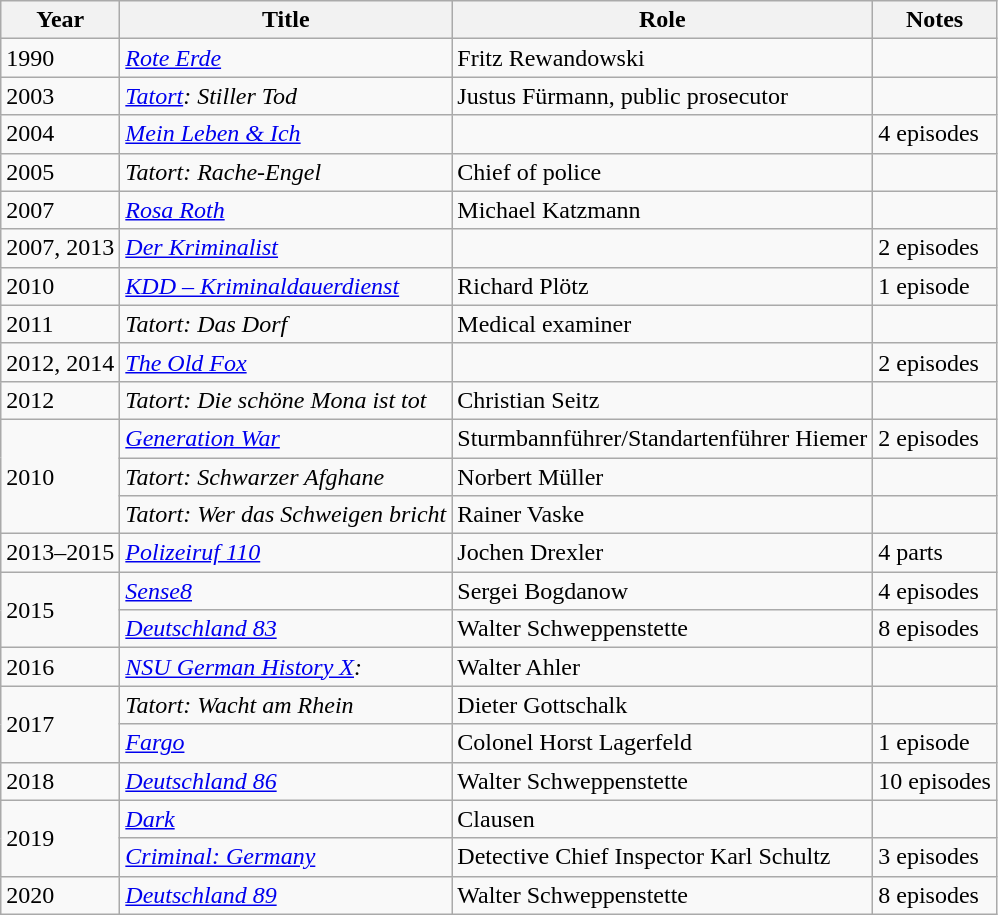<table class="wikitable sortable">
<tr>
<th>Year</th>
<th>Title</th>
<th>Role</th>
<th class="unsortable">Notes</th>
</tr>
<tr>
<td>1990</td>
<td><em><a href='#'>Rote Erde</a></em></td>
<td>Fritz Rewandowski</td>
<td></td>
</tr>
<tr>
<td>2003</td>
<td><em><a href='#'>Tatort</a>: Stiller Tod</em></td>
<td>Justus Fürmann, public prosecutor</td>
<td></td>
</tr>
<tr>
<td>2004</td>
<td><em><a href='#'>Mein Leben & Ich</a></em></td>
<td></td>
<td>4 episodes</td>
</tr>
<tr>
<td>2005</td>
<td><em>Tatort: Rache-Engel</em></td>
<td>Chief of police</td>
<td></td>
</tr>
<tr>
<td>2007</td>
<td><em><a href='#'>Rosa Roth</a></em></td>
<td>Michael Katzmann</td>
<td></td>
</tr>
<tr>
<td>2007, 2013</td>
<td><em><a href='#'>Der Kriminalist</a></em></td>
<td></td>
<td>2 episodes</td>
</tr>
<tr>
<td>2010</td>
<td><em><a href='#'>KDD – Kriminaldauerdienst</a></em></td>
<td>Richard Plötz</td>
<td>1 episode</td>
</tr>
<tr>
<td>2011</td>
<td><em>Tatort: Das Dorf</em></td>
<td>Medical examiner</td>
<td></td>
</tr>
<tr>
<td>2012, 2014</td>
<td><em><a href='#'>The Old Fox</a></em></td>
<td></td>
<td>2 episodes</td>
</tr>
<tr>
<td>2012</td>
<td><em>Tatort: Die schöne Mona ist tot</em></td>
<td>Christian Seitz</td>
<td></td>
</tr>
<tr>
<td rowspan=3>2010</td>
<td><em><a href='#'>Generation War</a></em></td>
<td>Sturmbannführer/Standartenführer Hiemer</td>
<td>2 episodes</td>
</tr>
<tr>
<td><em>Tatort: Schwarzer Afghane</em></td>
<td>Norbert Müller</td>
<td></td>
</tr>
<tr>
<td><em>Tatort: Wer das Schweigen bricht</em></td>
<td>Rainer Vaske</td>
<td></td>
</tr>
<tr>
<td>2013–2015</td>
<td><em><a href='#'>Polizeiruf 110</a></em></td>
<td>Jochen Drexler</td>
<td>4 parts</td>
</tr>
<tr>
<td rowspan=2>2015</td>
<td><em><a href='#'>Sense8</a></em></td>
<td>Sergei Bogdanow</td>
<td>4 episodes</td>
</tr>
<tr>
<td><em><a href='#'>Deutschland 83</a></em></td>
<td>Walter Schweppenstette</td>
<td>8 episodes</td>
</tr>
<tr>
<td>2016</td>
<td><em><a href='#'>NSU German History X</a>: </em></td>
<td>Walter Ahler</td>
<td></td>
</tr>
<tr>
<td rowspan=2>2017</td>
<td><em>Tatort: Wacht am Rhein</em></td>
<td>Dieter Gottschalk</td>
<td></td>
</tr>
<tr>
<td><em><a href='#'>Fargo</a></em></td>
<td>Colonel Horst Lagerfeld</td>
<td>1 episode</td>
</tr>
<tr>
<td>2018</td>
<td><em><a href='#'>Deutschland 86</a></em></td>
<td>Walter Schweppenstette</td>
<td>10 episodes</td>
</tr>
<tr>
<td rowspan=2>2019</td>
<td><em><a href='#'>Dark</a></em></td>
<td>Clausen</td>
<td></td>
</tr>
<tr>
<td><em><a href='#'>Criminal: Germany</a></em></td>
<td>Detective Chief Inspector Karl Schultz</td>
<td>3 episodes</td>
</tr>
<tr>
<td>2020</td>
<td><em><a href='#'>Deutschland 89</a></em></td>
<td>Walter Schweppenstette</td>
<td>8 episodes</td>
</tr>
</table>
